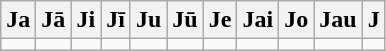<table class=wikitable>
<tr>
<th>Ja</th>
<th>Jā</th>
<th>Ji</th>
<th>Jī</th>
<th>Ju</th>
<th>Jū</th>
<th>Je</th>
<th>Jai</th>
<th>Jo</th>
<th>Jau</th>
<th>J</th>
</tr>
<tr>
<td></td>
<td></td>
<td></td>
<td></td>
<td></td>
<td></td>
<td></td>
<td></td>
<td></td>
<td></td>
<td></td>
</tr>
</table>
